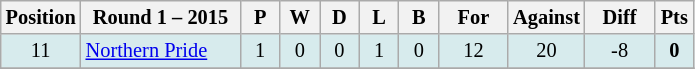<table class="wikitable" style="text-align:center; font-size:85%;">
<tr>
<th width=40 abbr="Position">Position</th>
<th width=100>Round 1 – 2015</th>
<th width=20 abbr="Played">P</th>
<th width=20 abbr="Won">W</th>
<th width=20 abbr="Drawn">D</th>
<th width=20 abbr="Lost">L</th>
<th width=20 abbr="Bye">B</th>
<th width=40 abbr="Points for">For</th>
<th width=40 abbr="Points against">Against</th>
<th width=40 abbr="Points difference">Diff</th>
<th width=20 abbr="Points">Pts</th>
</tr>
<tr style="background: #d7ebed;">
<td>11</td>
<td style="text-align:left;"> <a href='#'>Northern Pride</a></td>
<td>1</td>
<td>0</td>
<td>0</td>
<td>1</td>
<td>0</td>
<td>12</td>
<td>20</td>
<td>-8</td>
<td><strong>0</strong></td>
</tr>
<tr>
</tr>
</table>
